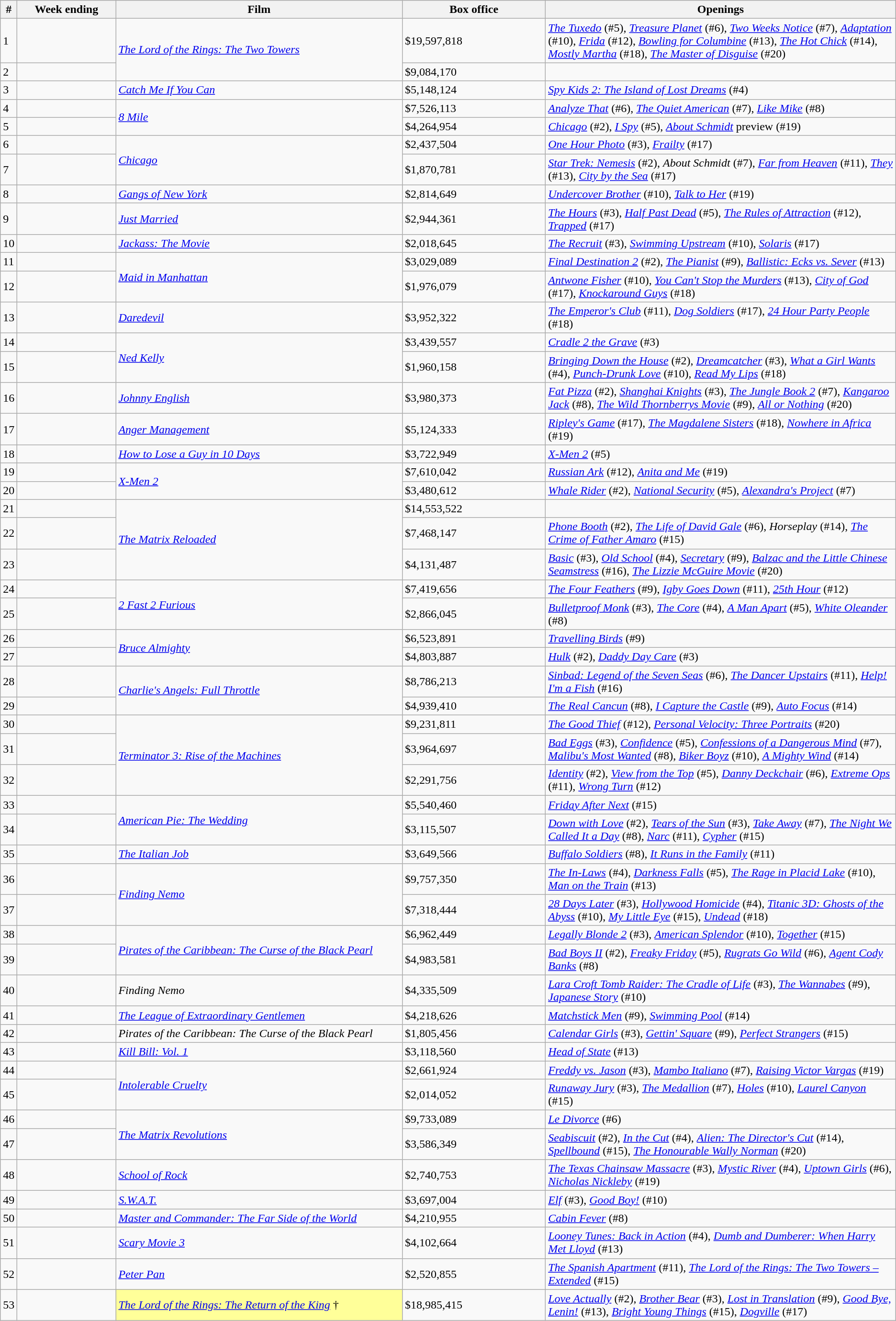<table class="wikitable sortable">
<tr>
<th abbr="Week">#</th>
<th abbr="Date" style="width:130px">Week ending</th>
<th width="32%">Film</th>
<th width="16%">Box office</th>
<th>Openings</th>
</tr>
<tr>
<td>1</td>
<td></td>
<td rowspan="2"><em><a href='#'>The Lord of the Rings: The Two Towers</a></em></td>
<td>$19,597,818</td>
<td><em><a href='#'>The Tuxedo</a></em> (#5), <em><a href='#'>Treasure Planet</a></em> (#6), <em><a href='#'>Two Weeks Notice</a></em> (#7), <em><a href='#'>Adaptation</a></em> (#10), <em><a href='#'>Frida</a></em> (#12), <em><a href='#'>Bowling for Columbine</a></em> (#13), <em><a href='#'>The Hot Chick</a></em> (#14), <em><a href='#'>Mostly Martha</a></em> (#18), <em><a href='#'>The Master of Disguise</a></em> (#20)</td>
</tr>
<tr>
<td>2</td>
<td></td>
<td>$9,084,170</td>
<td></td>
</tr>
<tr>
<td>3</td>
<td></td>
<td><em><a href='#'>Catch Me If You Can</a></em></td>
<td>$5,148,124</td>
<td><em><a href='#'>Spy Kids 2: The Island of Lost Dreams</a></em> (#4)</td>
</tr>
<tr>
<td>4</td>
<td></td>
<td rowspan="2"><em><a href='#'>8 Mile</a></em></td>
<td>$7,526,113</td>
<td><em><a href='#'>Analyze That</a></em> (#6), <em><a href='#'>The Quiet American</a></em> (#7), <em><a href='#'>Like Mike</a></em> (#8)</td>
</tr>
<tr>
<td>5</td>
<td></td>
<td>$4,264,954</td>
<td><em><a href='#'>Chicago</a></em> (#2), <em><a href='#'>I Spy</a></em> (#5), <em><a href='#'>About Schmidt</a></em> preview (#19)</td>
</tr>
<tr>
<td>6</td>
<td></td>
<td rowspan="2"><em><a href='#'>Chicago</a></em></td>
<td>$2,437,504</td>
<td><em><a href='#'>One Hour Photo</a></em> (#3), <em><a href='#'>Frailty</a></em> (#17)</td>
</tr>
<tr>
<td>7</td>
<td></td>
<td>$1,870,781</td>
<td><em><a href='#'>Star Trek: Nemesis</a></em> (#2), <em>About Schmidt</em> (#7), <em><a href='#'>Far from Heaven</a></em> (#11), <em><a href='#'>They</a></em> (#13), <em><a href='#'>City by the Sea</a></em> (#17)</td>
</tr>
<tr>
<td>8</td>
<td></td>
<td><em><a href='#'>Gangs of New York</a></em></td>
<td>$2,814,649</td>
<td><em><a href='#'>Undercover Brother</a></em> (#10), <em><a href='#'>Talk to Her</a></em> (#19)</td>
</tr>
<tr>
<td>9</td>
<td></td>
<td><em><a href='#'>Just Married</a></em></td>
<td>$2,944,361</td>
<td><em><a href='#'>The Hours</a></em> (#3), <em><a href='#'>Half Past Dead</a></em> (#5), <em><a href='#'>The Rules of Attraction</a></em> (#12), <em><a href='#'>Trapped</a></em> (#17)</td>
</tr>
<tr>
<td>10</td>
<td></td>
<td><em><a href='#'>Jackass: The Movie</a></em></td>
<td>$2,018,645</td>
<td><em><a href='#'>The Recruit</a></em> (#3), <em><a href='#'>Swimming Upstream</a></em> (#10), <em><a href='#'>Solaris</a></em> (#17)</td>
</tr>
<tr>
<td>11</td>
<td></td>
<td rowspan="2"><em><a href='#'>Maid in Manhattan</a></em></td>
<td>$3,029,089</td>
<td><em><a href='#'>Final Destination 2</a></em> (#2), <em><a href='#'>The Pianist</a></em> (#9), <em><a href='#'>Ballistic: Ecks vs. Sever</a></em> (#13)</td>
</tr>
<tr>
<td>12</td>
<td></td>
<td>$1,976,079</td>
<td><em><a href='#'>Antwone Fisher</a></em> (#10), <em><a href='#'>You Can't Stop the Murders</a></em> (#13), <em><a href='#'>City of God</a></em> (#17), <em><a href='#'>Knockaround Guys</a></em> (#18)</td>
</tr>
<tr>
<td>13</td>
<td></td>
<td><em><a href='#'>Daredevil</a></em></td>
<td>$3,952,322</td>
<td><em><a href='#'>The Emperor's Club</a></em> (#11), <em><a href='#'>Dog Soldiers</a></em> (#17), <em><a href='#'>24 Hour Party People</a></em> (#18)</td>
</tr>
<tr>
<td>14</td>
<td></td>
<td rowspan="2"><em><a href='#'>Ned Kelly</a></em></td>
<td>$3,439,557</td>
<td><em><a href='#'>Cradle 2 the Grave</a></em> (#3)</td>
</tr>
<tr>
<td>15</td>
<td></td>
<td>$1,960,158</td>
<td><em><a href='#'>Bringing Down the House</a></em> (#2), <em><a href='#'>Dreamcatcher</a></em> (#3), <em><a href='#'>What a Girl Wants</a></em> (#4), <em><a href='#'>Punch-Drunk Love</a></em> (#10), <em><a href='#'>Read My Lips</a></em> (#18)</td>
</tr>
<tr>
<td>16</td>
<td></td>
<td><em><a href='#'>Johnny English</a></em></td>
<td>$3,980,373</td>
<td><em><a href='#'>Fat Pizza</a></em> (#2), <em><a href='#'>Shanghai Knights</a></em> (#3), <em><a href='#'>The Jungle Book 2</a></em> (#7), <em><a href='#'>Kangaroo Jack</a></em> (#8), <em><a href='#'>The Wild Thornberrys Movie</a></em> (#9), <em><a href='#'>All or Nothing</a></em> (#20)</td>
</tr>
<tr>
<td>17</td>
<td></td>
<td><em><a href='#'>Anger Management</a></em></td>
<td>$5,124,333</td>
<td><em><a href='#'>Ripley's Game</a></em> (#17), <em><a href='#'>The Magdalene Sisters</a></em> (#18), <em><a href='#'>Nowhere in Africa</a></em> (#19)</td>
</tr>
<tr>
<td>18</td>
<td></td>
<td><em><a href='#'>How to Lose a Guy in 10 Days</a></em></td>
<td>$3,722,949</td>
<td><em><a href='#'>X-Men 2</a></em> (#5)</td>
</tr>
<tr>
<td>19</td>
<td></td>
<td rowspan="2"><em><a href='#'>X-Men 2</a></em></td>
<td>$7,610,042</td>
<td><em><a href='#'>Russian Ark</a></em> (#12), <em><a href='#'>Anita and Me</a></em> (#19)</td>
</tr>
<tr>
<td>20</td>
<td></td>
<td>$3,480,612</td>
<td><em><a href='#'>Whale Rider</a></em> (#2), <em><a href='#'>National Security</a></em> (#5), <em><a href='#'>Alexandra's Project</a></em> (#7)</td>
</tr>
<tr>
<td>21</td>
<td></td>
<td rowspan="3"><em><a href='#'>The Matrix Reloaded</a></em></td>
<td>$14,553,522</td>
<td></td>
</tr>
<tr>
<td>22</td>
<td></td>
<td>$7,468,147</td>
<td><em><a href='#'>Phone Booth</a></em> (#2), <em><a href='#'>The Life of David Gale</a></em> (#6), <em>Horseplay</em> (#14), <em><a href='#'>The Crime of Father Amaro</a></em> (#15)</td>
</tr>
<tr>
<td>23</td>
<td></td>
<td>$4,131,487</td>
<td><em><a href='#'>Basic</a></em> (#3), <em><a href='#'>Old School</a></em> (#4), <em><a href='#'>Secretary</a></em> (#9), <em><a href='#'>Balzac and the Little Chinese Seamstress</a></em> (#16), <em><a href='#'>The Lizzie McGuire Movie</a></em> (#20)</td>
</tr>
<tr>
<td>24</td>
<td></td>
<td rowspan="2"><em><a href='#'>2 Fast 2 Furious</a></em></td>
<td>$7,419,656</td>
<td><em><a href='#'>The Four Feathers</a></em> (#9), <em><a href='#'>Igby Goes Down</a></em> (#11), <em><a href='#'>25th Hour</a></em> (#12)</td>
</tr>
<tr>
<td>25</td>
<td></td>
<td>$2,866,045</td>
<td><em><a href='#'>Bulletproof Monk</a></em> (#3), <em><a href='#'>The Core</a></em> (#4), <em><a href='#'>A Man Apart</a></em> (#5), <em><a href='#'>White Oleander</a></em> (#8)</td>
</tr>
<tr>
<td>26</td>
<td></td>
<td rowspan="2"><em><a href='#'>Bruce Almighty</a></em></td>
<td>$6,523,891</td>
<td><em><a href='#'>Travelling Birds</a></em> (#9)</td>
</tr>
<tr>
<td>27</td>
<td></td>
<td>$4,803,887</td>
<td><em><a href='#'>Hulk</a></em> (#2), <em><a href='#'>Daddy Day Care</a></em> (#3)</td>
</tr>
<tr>
<td>28</td>
<td></td>
<td rowspan="2"><em><a href='#'>Charlie's Angels: Full Throttle</a></em></td>
<td>$8,786,213</td>
<td><em><a href='#'>Sinbad: Legend of the Seven Seas</a></em> (#6), <em><a href='#'>The Dancer Upstairs</a></em> (#11), <em><a href='#'>Help! I'm a Fish</a></em> (#16)</td>
</tr>
<tr>
<td>29</td>
<td></td>
<td>$4,939,410</td>
<td><em><a href='#'>The Real Cancun</a></em> (#8), <em><a href='#'>I Capture the Castle</a></em> (#9), <em><a href='#'>Auto Focus</a></em> (#14)</td>
</tr>
<tr>
<td>30</td>
<td></td>
<td rowspan="3"><em><a href='#'>Terminator 3: Rise of the Machines</a></em></td>
<td>$9,231,811</td>
<td><em><a href='#'>The Good Thief</a></em> (#12), <em><a href='#'>Personal Velocity: Three Portraits</a></em> (#20)</td>
</tr>
<tr>
<td>31</td>
<td></td>
<td>$3,964,697</td>
<td><em><a href='#'>Bad Eggs</a></em> (#3), <em><a href='#'>Confidence</a></em> (#5), <em><a href='#'>Confessions of a Dangerous Mind</a></em> (#7), <em><a href='#'>Malibu's Most Wanted</a></em> (#8), <em><a href='#'>Biker Boyz</a></em> (#10), <em><a href='#'>A Mighty Wind</a></em> (#14)</td>
</tr>
<tr>
<td>32</td>
<td></td>
<td>$2,291,756</td>
<td><em><a href='#'>Identity</a></em> (#2), <em><a href='#'>View from the Top</a></em> (#5), <em><a href='#'>Danny Deckchair</a></em> (#6), <em><a href='#'>Extreme Ops</a></em> (#11), <em><a href='#'>Wrong Turn</a></em> (#12)</td>
</tr>
<tr>
<td>33</td>
<td></td>
<td rowspan="2"><em><a href='#'>American Pie: The Wedding</a></em></td>
<td>$5,540,460</td>
<td><em><a href='#'>Friday After Next</a></em> (#15)</td>
</tr>
<tr>
<td>34</td>
<td></td>
<td>$3,115,507</td>
<td><em><a href='#'>Down with Love</a></em> (#2), <em><a href='#'>Tears of the Sun</a></em> (#3), <em><a href='#'>Take Away</a></em> (#7), <em><a href='#'>The Night We Called It a Day</a></em> (#8), <em><a href='#'>Narc</a></em> (#11), <em><a href='#'>Cypher</a></em> (#15)</td>
</tr>
<tr>
<td>35</td>
<td></td>
<td><em><a href='#'>The Italian Job</a></em></td>
<td>$3,649,566</td>
<td><em><a href='#'>Buffalo Soldiers</a></em> (#8), <em><a href='#'>It Runs in the Family</a></em> (#11)</td>
</tr>
<tr>
<td>36</td>
<td></td>
<td rowspan="2"><em><a href='#'>Finding Nemo</a></em></td>
<td>$9,757,350</td>
<td><em><a href='#'>The In-Laws</a></em> (#4), <em><a href='#'>Darkness Falls</a></em> (#5), <em><a href='#'>The Rage in Placid Lake</a></em> (#10), <em><a href='#'>Man on the Train</a></em> (#13)</td>
</tr>
<tr>
<td>37</td>
<td></td>
<td>$7,318,444</td>
<td><em><a href='#'>28 Days Later</a></em> (#3), <em><a href='#'>Hollywood Homicide</a></em> (#4), <em><a href='#'>Titanic 3D: Ghosts of the Abyss</a></em> (#10), <em><a href='#'>My Little Eye</a></em> (#15), <em><a href='#'>Undead</a></em> (#18)</td>
</tr>
<tr>
<td>38</td>
<td></td>
<td rowspan="2"><em><a href='#'>Pirates of the Caribbean: The Curse of the Black Pearl</a></em></td>
<td>$6,962,449</td>
<td><em><a href='#'>Legally Blonde 2</a></em> (#3), <em><a href='#'>American Splendor</a></em> (#10), <em><a href='#'>Together</a></em> (#15)</td>
</tr>
<tr>
<td>39</td>
<td></td>
<td>$4,983,581</td>
<td><em><a href='#'>Bad Boys II</a></em> (#2), <em><a href='#'>Freaky Friday</a></em> (#5), <em><a href='#'>Rugrats Go Wild</a></em> (#6), <em><a href='#'>Agent Cody Banks</a></em> (#8)</td>
</tr>
<tr>
<td>40</td>
<td></td>
<td><em>Finding Nemo</em></td>
<td>$4,335,509</td>
<td><em><a href='#'>Lara Croft Tomb Raider: The Cradle of Life</a></em> (#3), <em><a href='#'>The Wannabes</a></em> (#9), <em><a href='#'>Japanese Story</a></em> (#10)</td>
</tr>
<tr>
<td>41</td>
<td></td>
<td><em><a href='#'>The League of Extraordinary Gentlemen</a></em></td>
<td>$4,218,626</td>
<td><em><a href='#'>Matchstick Men</a></em> (#9), <em><a href='#'>Swimming Pool</a></em> (#14)</td>
</tr>
<tr>
<td>42</td>
<td></td>
<td><em>Pirates of the Caribbean: The Curse of the Black Pearl</em></td>
<td>$1,805,456</td>
<td><em><a href='#'>Calendar Girls</a></em> (#3), <em><a href='#'>Gettin' Square</a></em> (#9), <em><a href='#'>Perfect Strangers</a></em> (#15)</td>
</tr>
<tr>
<td>43</td>
<td></td>
<td><em><a href='#'>Kill Bill: Vol. 1</a></em></td>
<td>$3,118,560</td>
<td><em><a href='#'>Head of State</a></em> (#13)</td>
</tr>
<tr>
<td>44</td>
<td></td>
<td rowspan="2"><em><a href='#'>Intolerable Cruelty</a></em></td>
<td>$2,661,924</td>
<td><em><a href='#'>Freddy vs. Jason</a></em> (#3), <em><a href='#'>Mambo Italiano</a></em> (#7), <em><a href='#'>Raising Victor Vargas</a></em> (#19)</td>
</tr>
<tr>
<td>45</td>
<td></td>
<td>$2,014,052</td>
<td><em><a href='#'>Runaway Jury</a></em> (#3), <em><a href='#'>The Medallion</a></em> (#7), <em><a href='#'>Holes</a></em> (#10), <em><a href='#'>Laurel Canyon</a></em> (#15)</td>
</tr>
<tr>
<td>46</td>
<td></td>
<td rowspan="2"><em><a href='#'>The Matrix Revolutions</a></em></td>
<td>$9,733,089</td>
<td><em><a href='#'>Le Divorce</a></em> (#6)</td>
</tr>
<tr>
<td>47</td>
<td></td>
<td>$3,586,349</td>
<td><em><a href='#'>Seabiscuit</a></em> (#2), <em><a href='#'>In the Cut</a></em> (#4), <em><a href='#'>Alien: The Director's Cut</a></em> (#14), <em><a href='#'>Spellbound</a></em> (#15), <em><a href='#'>The Honourable Wally Norman</a></em> (#20)</td>
</tr>
<tr>
<td>48</td>
<td></td>
<td><em><a href='#'>School of Rock</a></em></td>
<td>$2,740,753</td>
<td><em><a href='#'>The Texas Chainsaw Massacre</a></em> (#3), <em><a href='#'>Mystic River</a></em> (#4), <em><a href='#'>Uptown Girls</a></em> (#6), <em><a href='#'>Nicholas Nickleby</a></em> (#19)</td>
</tr>
<tr>
<td>49</td>
<td></td>
<td><em><a href='#'>S.W.A.T.</a></em></td>
<td>$3,697,004</td>
<td><em><a href='#'>Elf</a></em> (#3), <em><a href='#'>Good Boy!</a></em> (#10)</td>
</tr>
<tr>
<td>50</td>
<td></td>
<td><em><a href='#'>Master and Commander: The Far Side of the World</a></em></td>
<td>$4,210,955</td>
<td><em><a href='#'>Cabin Fever</a></em> (#8)</td>
</tr>
<tr>
<td>51</td>
<td></td>
<td><em><a href='#'>Scary Movie 3</a></em></td>
<td>$4,102,664</td>
<td><em><a href='#'>Looney Tunes: Back in Action</a></em> (#4), <em><a href='#'>Dumb and Dumberer: When Harry Met Lloyd</a></em> (#13)</td>
</tr>
<tr>
<td>52</td>
<td></td>
<td><em><a href='#'>Peter Pan</a></em></td>
<td>$2,520,855</td>
<td><em><a href='#'>The Spanish Apartment</a></em> (#11), <em><a href='#'>The Lord of the Rings: The Two Towers – Extended</a></em> (#15)</td>
</tr>
<tr>
<td>53</td>
<td></td>
<td style="background-color:#FFFF99"><em><a href='#'>The Lord of the Rings: The Return of the King</a></em> †</td>
<td>$18,985,415</td>
<td><em><a href='#'>Love Actually</a></em> (#2), <em><a href='#'>Brother Bear</a></em> (#3), <em><a href='#'>Lost in Translation</a></em> (#9), <em><a href='#'>Good Bye, Lenin!</a></em> (#13), <em><a href='#'>Bright Young Things</a></em> (#15), <em><a href='#'>Dogville</a></em> (#17)</td>
</tr>
</table>
